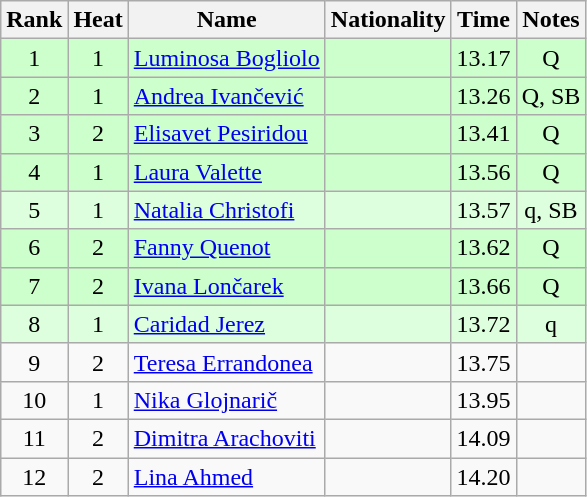<table class="wikitable sortable" style="text-align:center">
<tr>
<th>Rank</th>
<th>Heat</th>
<th>Name</th>
<th>Nationality</th>
<th>Time</th>
<th>Notes</th>
</tr>
<tr bgcolor=ccffcc>
<td>1</td>
<td>1</td>
<td align=left><a href='#'>Luminosa Bogliolo</a></td>
<td align=left></td>
<td>13.17</td>
<td>Q</td>
</tr>
<tr bgcolor=ccffcc>
<td>2</td>
<td>1</td>
<td align=left><a href='#'>Andrea Ivančević</a></td>
<td align=left></td>
<td>13.26</td>
<td>Q, SB</td>
</tr>
<tr bgcolor=ccffcc>
<td>3</td>
<td>2</td>
<td align=left><a href='#'>Elisavet Pesiridou</a></td>
<td align=left></td>
<td>13.41</td>
<td>Q</td>
</tr>
<tr bgcolor=ccffcc>
<td>4</td>
<td>1</td>
<td align=left><a href='#'>Laura Valette</a></td>
<td align=left></td>
<td>13.56</td>
<td>Q</td>
</tr>
<tr bgcolor=ddffdd>
<td>5</td>
<td>1</td>
<td align=left><a href='#'>Natalia Christofi</a></td>
<td align=left></td>
<td>13.57</td>
<td>q, SB</td>
</tr>
<tr bgcolor=ccffcc>
<td>6</td>
<td>2</td>
<td align=left><a href='#'>Fanny Quenot</a></td>
<td align=left></td>
<td>13.62</td>
<td>Q</td>
</tr>
<tr bgcolor=ccffcc>
<td>7</td>
<td>2</td>
<td align=left><a href='#'>Ivana Lončarek</a></td>
<td align=left></td>
<td>13.66</td>
<td>Q</td>
</tr>
<tr bgcolor=ddffdd>
<td>8</td>
<td>1</td>
<td align=left><a href='#'>Caridad Jerez</a></td>
<td align=left></td>
<td>13.72</td>
<td>q</td>
</tr>
<tr>
<td>9</td>
<td>2</td>
<td align=left><a href='#'>Teresa Errandonea</a></td>
<td align=left></td>
<td>13.75</td>
<td></td>
</tr>
<tr>
<td>10</td>
<td>1</td>
<td align=left><a href='#'>Nika Glojnarič</a></td>
<td align=left></td>
<td>13.95</td>
<td></td>
</tr>
<tr>
<td>11</td>
<td>2</td>
<td align=left><a href='#'>Dimitra Arachoviti</a></td>
<td align=left></td>
<td>14.09</td>
<td></td>
</tr>
<tr>
<td>12</td>
<td>2</td>
<td align=left><a href='#'>Lina Ahmed</a></td>
<td align=left></td>
<td>14.20</td>
<td></td>
</tr>
</table>
